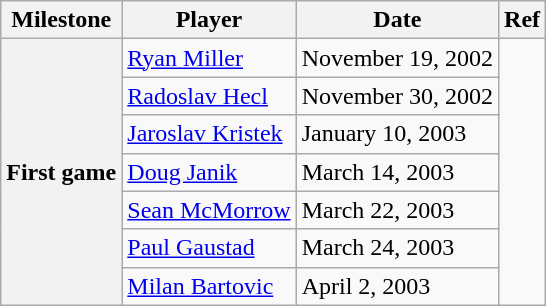<table class="wikitable">
<tr>
<th scope="col">Milestone</th>
<th scope="col">Player</th>
<th scope="col">Date</th>
<th scope="col">Ref</th>
</tr>
<tr>
<th rowspan=7>First game</th>
<td><a href='#'>Ryan Miller</a></td>
<td>November 19, 2002</td>
<td rowspan=7></td>
</tr>
<tr>
<td><a href='#'>Radoslav Hecl</a></td>
<td>November 30, 2002</td>
</tr>
<tr>
<td><a href='#'>Jaroslav Kristek</a></td>
<td>January 10, 2003</td>
</tr>
<tr>
<td><a href='#'>Doug Janik</a></td>
<td>March 14, 2003</td>
</tr>
<tr>
<td><a href='#'>Sean McMorrow</a></td>
<td>March 22, 2003</td>
</tr>
<tr>
<td><a href='#'>Paul Gaustad</a></td>
<td>March 24, 2003</td>
</tr>
<tr>
<td><a href='#'>Milan Bartovic</a></td>
<td>April 2, 2003</td>
</tr>
</table>
